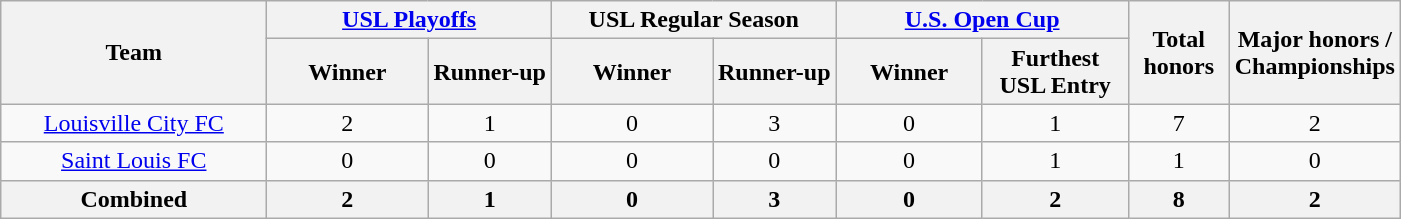<table class="wikitable" style="text-align:center">
<tr>
<th rowspan="2" style="width: 170px;">Team</th>
<th colspan="2"><a href='#'>USL Playoffs</a></th>
<th colspan="2">USL Regular Season</th>
<th colspan="2"><a href='#'>U.S. Open Cup</a></th>
<th rowspan="2" style="width: 60px;">Total honors</th>
<th rowspan="2" style="width: 100px;">Major honors / Championships</th>
</tr>
<tr>
<th style="width: 100px;">Winner</th>
<th style="width: 75px;">Runner-up</th>
<th style="width: 100px;">Winner</th>
<th style="width: 75px;">Runner-up</th>
<th style="width: 90px;">Winner</th>
<th style="width: 90px;">Furthest USL Entry</th>
</tr>
<tr>
<td><a href='#'>Louisville City FC</a></td>
<td>2</td>
<td>1</td>
<td>0</td>
<td>3</td>
<td>0</td>
<td>1</td>
<td>7</td>
<td>2</td>
</tr>
<tr>
<td><a href='#'>Saint Louis FC</a></td>
<td>0</td>
<td>0</td>
<td>0</td>
<td>0</td>
<td>0</td>
<td>1</td>
<td>1</td>
<td>0</td>
</tr>
<tr>
<th>Combined</th>
<th>2</th>
<th>1</th>
<th>0</th>
<th>3</th>
<th>0</th>
<th>2</th>
<th>8</th>
<th>2</th>
</tr>
</table>
